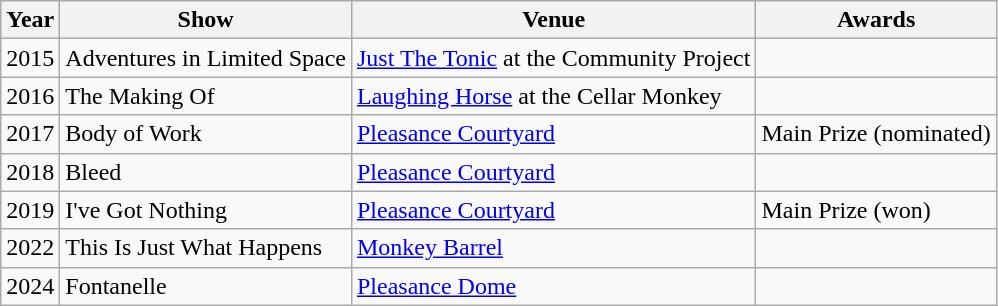<table class="wikitable">
<tr>
<th>Year</th>
<th>Show</th>
<th>Venue</th>
<th>Awards</th>
</tr>
<tr>
<td>2015</td>
<td>Adventures in Limited Space</td>
<td><a href='#'>Just The Tonic</a> at the Community Project</td>
<td></td>
</tr>
<tr>
<td>2016</td>
<td>The Making Of</td>
<td><a href='#'>Laughing Horse</a> at the Cellar Monkey</td>
<td></td>
</tr>
<tr>
<td>2017</td>
<td>Body of Work</td>
<td><a href='#'>Pleasance Courtyard</a></td>
<td>Main Prize (nominated)</td>
</tr>
<tr>
<td>2018</td>
<td>Bleed</td>
<td><a href='#'>Pleasance Courtyard</a></td>
<td></td>
</tr>
<tr>
<td>2019</td>
<td>I've Got Nothing</td>
<td><a href='#'>Pleasance Courtyard</a></td>
<td>Main Prize (won)</td>
</tr>
<tr>
<td>2022</td>
<td>This Is Just What Happens</td>
<td><a href='#'>Monkey Barrel</a></td>
<td></td>
</tr>
<tr>
<td>2024</td>
<td>Fontanelle</td>
<td><a href='#'>Pleasance Dome</a></td>
<td></td>
</tr>
</table>
